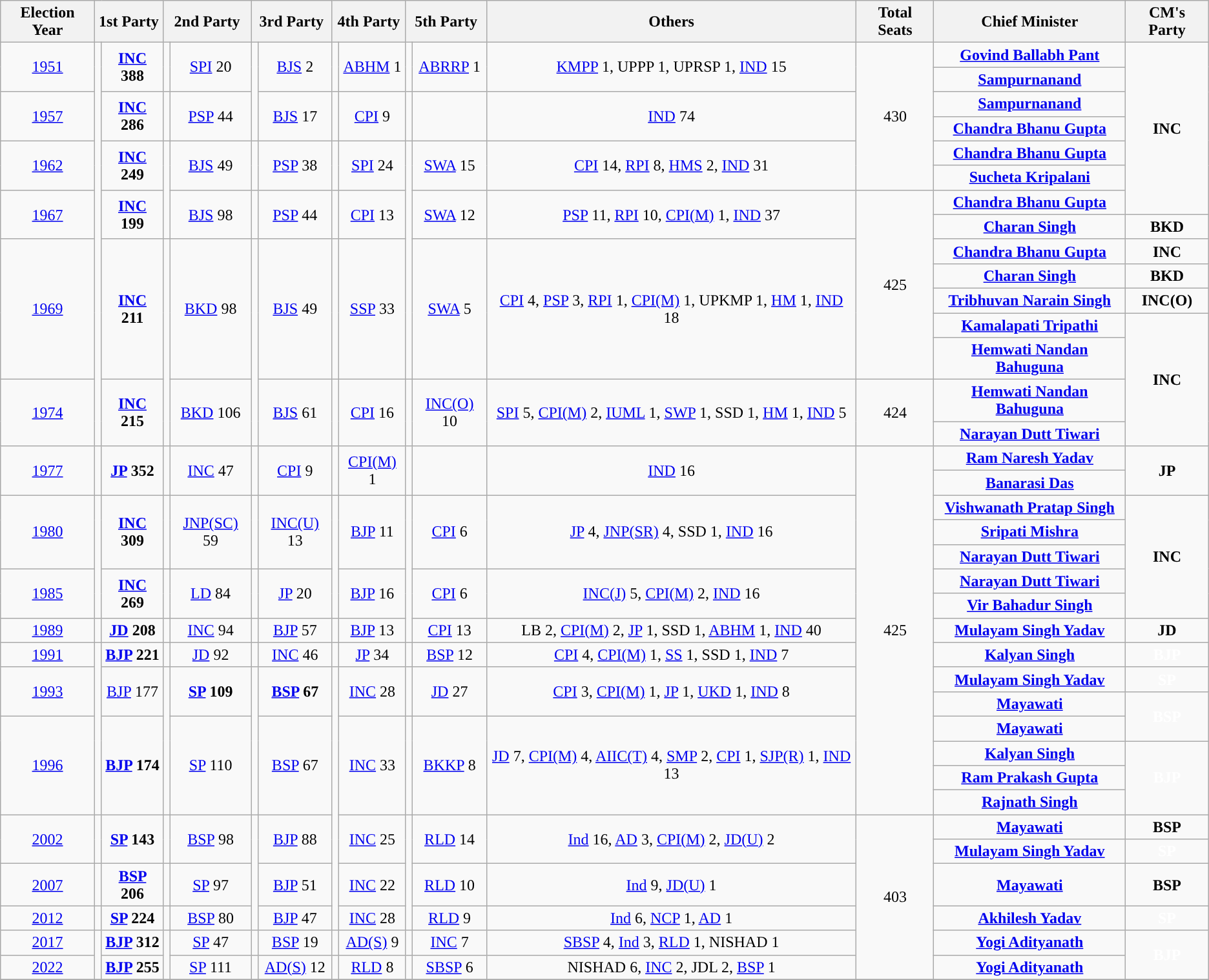<table class="wikitable" style="text-align:center">
<tr>
<th>Election Year</th>
<th colspan="2">1st Party</th>
<th colspan="2">2nd Party</th>
<th colspan="2">3rd Party</th>
<th colspan="2">4th Party</th>
<th colspan="2">5th Party</th>
<th>Others</th>
<th>Total Seats</th>
<th>Chief Minister</th>
<th>CM's Party</th>
</tr>
<tr>
<td rowspan=2><a href='#'>1951</a></td>
<td rowspan=15 style="background-color: "></td>
<td rowspan=2><strong><a href='#'>INC</a> 388</strong></td>
<td rowspan=2 style="background-color: "></td>
<td rowspan=2><a href='#'>SPI</a> 20</td>
<td rowspan=4 style="background-color: "></td>
<td rowspan=2><a href='#'>BJS</a> 2</td>
<td rowspan=2 style="background-color: "></td>
<td rowspan=2><a href='#'>ABHM</a> 1</td>
<td rowspan=2 style="background-color: "></td>
<td rowspan=2><a href='#'>ABRRP</a> 1</td>
<td rowspan=2><a href='#'>KMPP</a> 1, UPPP 1, UPRSP 1, <a href='#'>IND</a> 15</td>
<td rowspan=6>430</td>
<td><strong><a href='#'>Govind Ballabh Pant</a></strong></td>
<td rowspan=7 style="background:"><strong>INC</strong></td>
</tr>
<tr>
<td><strong><a href='#'>Sampurnanand</a></strong></td>
</tr>
<tr>
<td rowspan=2><a href='#'>1957</a></td>
<td rowspan=2><strong><a href='#'>INC</a> 286</strong></td>
<td rowspan=2 style="background-color: "></td>
<td rowspan=2><a href='#'>PSP</a> 44</td>
<td rowspan=2><a href='#'>BJS</a> 17</td>
<td rowspan=2 style="background-color: "></td>
<td rowspan=2><a href='#'>CPI</a> 9</td>
<td rowspan=2></td>
<td rowspan=2></td>
<td rowspan=2><a href='#'>IND</a> 74</td>
<td><strong><a href='#'>Sampurnanand</a></strong></td>
</tr>
<tr>
<td><strong><a href='#'>Chandra Bhanu Gupta</a></strong></td>
</tr>
<tr>
<td rowspan=2><a href='#'>1962</a></td>
<td rowspan=2><strong><a href='#'>INC</a> 249</strong></td>
<td rowspan=4 style="background-color: "></td>
<td rowspan=2><a href='#'>BJS</a> 49</td>
<td rowspan=2 style="background-color: "></td>
<td rowspan=2><a href='#'>PSP</a> 38</td>
<td rowspan=2 style="background-color: "></td>
<td rowspan=2><a href='#'>SPI</a> 24</td>
<td rowspan=9 style="background-color: "></td>
<td rowspan=2><a href='#'>SWA</a> 15</td>
<td rowspan=2><a href='#'>CPI</a> 14, <a href='#'>RPI</a> 8, <a href='#'>HMS</a> 2, <a href='#'>IND</a> 31</td>
<td><strong><a href='#'>Chandra Bhanu Gupta</a></strong></td>
</tr>
<tr>
<td><strong><a href='#'>Sucheta Kripalani</a></strong></td>
</tr>
<tr>
<td rowspan=2><a href='#'>1967</a></td>
<td rowspan=2><strong><a href='#'>INC</a> 199</strong></td>
<td rowspan=2><a href='#'>BJS</a> 98</td>
<td rowspan=2 style="background-color: "></td>
<td rowspan=2><a href='#'>PSP</a> 44</td>
<td rowspan=2 style="background-color: "></td>
<td rowspan=2><a href='#'>CPI</a> 13</td>
<td rowspan=2><a href='#'>SWA</a> 12</td>
<td rowspan=2><a href='#'>PSP</a> 11, <a href='#'>RPI</a> 10, <a href='#'>CPI(M)</a> 1, <a href='#'>IND</a> 37</td>
<td rowspan=7>425</td>
<td><strong><a href='#'>Chandra Bhanu Gupta</a></strong></td>
</tr>
<tr>
<td><strong><a href='#'>Charan Singh</a></strong></td>
<td style="background:"><strong>BKD</strong></td>
</tr>
<tr>
<td rowspan=5><a href='#'>1969</a></td>
<td rowspan=5><strong><a href='#'>INC</a> 211</strong></td>
<td rowspan=7 style="background-color: "></td>
<td rowspan=5><a href='#'>BKD</a> 98</td>
<td rowspan=7 style="background-color: "></td>
<td rowspan=5><a href='#'>BJS</a> 49</td>
<td rowspan=5 style="background-color: "></td>
<td rowspan=5><a href='#'>SSP</a> 33</td>
<td rowspan=5><a href='#'>SWA</a> 5</td>
<td rowspan=5><a href='#'>CPI</a> 4, <a href='#'>PSP</a> 3, <a href='#'>RPI</a> 1, <a href='#'>CPI(M)</a> 1, UPKMP 1, <a href='#'>HM</a> 1, <a href='#'>IND</a> 18</td>
<td><strong><a href='#'>Chandra Bhanu Gupta</a></strong></td>
<td style="background:"><strong>INC</strong></td>
</tr>
<tr>
<td><strong><a href='#'>Charan Singh</a></strong></td>
<td style="background:"><strong>BKD</strong></td>
</tr>
<tr>
<td><strong><a href='#'>Tribhuvan Narain Singh</a></strong></td>
<td style="background:"><strong>INC(O)</strong></td>
</tr>
<tr>
<td><strong><a href='#'>Kamalapati Tripathi</a></strong></td>
<td rowspan=4 style="background:"><strong>INC</strong></td>
</tr>
<tr>
<td><strong><a href='#'>Hemwati Nandan Bahuguna</a></strong></td>
</tr>
<tr>
<td rowspan=2><a href='#'>1974</a></td>
<td rowspan=2><strong><a href='#'>INC</a> 215</strong></td>
<td rowspan=2><a href='#'>BKD</a> 106</td>
<td rowspan=2><a href='#'>BJS</a> 61</td>
<td rowspan=2 style="background-color: "></td>
<td rowspan=2><a href='#'>CPI</a> 16</td>
<td rowspan=2 style="background-color: "></td>
<td rowspan=2><a href='#'>INC(O)</a> 10</td>
<td rowspan=2><a href='#'>SPI</a> 5, <a href='#'>CPI(M)</a> 2, <a href='#'>IUML</a> 1, <a href='#'>SWP</a> 1, SSD 1, <a href='#'>HM</a> 1, <a href='#'>IND</a> 5</td>
<td rowspan=2>424</td>
<td><strong><a href='#'>Hemwati Nandan Bahuguna</a></strong></td>
</tr>
<tr>
<td><strong><a href='#'>Narayan Dutt Tiwari</a></strong></td>
</tr>
<tr>
<td rowspan=2><a href='#'>1977</a></td>
<td rowspan=2 style="background-color: "></td>
<td rowspan=2><strong><a href='#'>JP</a> 352</strong></td>
<td rowspan=2 style="background-color: "></td>
<td rowspan=2><a href='#'>INC</a> 47</td>
<td rowspan=2 style="background-color: "></td>
<td rowspan=2><a href='#'>CPI</a> 9</td>
<td rowspan=2 style="background-color: "></td>
<td rowspan=2><a href='#'>CPI(M)</a> 1</td>
<td rowspan=2></td>
<td rowspan=2></td>
<td rowspan=2><a href='#'>IND</a> 16</td>
<td rowspan=15>425</td>
<td><strong><a href='#'>Ram Naresh Yadav</a></strong></td>
<td rowspan=2 style="background:"><strong>JP</strong></td>
</tr>
<tr>
<td><strong><a href='#'>Banarasi Das</a></strong></td>
</tr>
<tr>
<td rowspan=3><a href='#'>1980</a></td>
<td rowspan=5 style="background-color: "></td>
<td rowspan=3><strong><a href='#'>INC</a> 309</strong></td>
<td rowspan=3 style="background-color: "></td>
<td rowspan=3><a href='#'>JNP(SC)</a> 59</td>
<td rowspan=3 style="background-color: "></td>
<td rowspan=3><a href='#'>INC(U)</a> 13</td>
<td rowspan=5 style="background-color: "></td>
<td rowspan=3><a href='#'>BJP</a> 11</td>
<td rowspan=6 style="background-color: "></td>
<td rowspan=3><a href='#'>CPI</a> 6</td>
<td rowspan=3><a href='#'>JP</a> 4, <a href='#'>JNP(SR)</a> 4, SSD 1, <a href='#'>IND</a> 16</td>
<td><strong><a href='#'>Vishwanath Pratap Singh</a></strong></td>
<td rowspan=5 style="background:"><strong>INC</strong></td>
</tr>
<tr>
<td><strong><a href='#'>Sripati Mishra</a></strong></td>
</tr>
<tr>
<td><strong><a href='#'>Narayan Dutt Tiwari</a></strong></td>
</tr>
<tr>
<td rowspan=2><a href='#'>1985</a></td>
<td rowspan=2><strong><a href='#'>INC</a> 269</strong></td>
<td rowspan=2 style="background-color: "></td>
<td rowspan=2><a href='#'>LD</a> 84</td>
<td rowspan=2 style="background-color: "></td>
<td rowspan=2><a href='#'>JP</a> 20</td>
<td rowspan=2><a href='#'>BJP</a> 16</td>
<td rowspan=2><a href='#'>CPI</a> 6</td>
<td rowspan=2><a href='#'>INC(J)</a> 5, <a href='#'>CPI(M)</a> 2, <a href='#'>IND</a> 16</td>
<td><strong><a href='#'>Narayan Dutt Tiwari</a></strong></td>
</tr>
<tr>
<td><strong><a href='#'>Vir Bahadur Singh</a></strong></td>
</tr>
<tr>
<td><a href='#'>1989</a></td>
<td style="background-color: "></td>
<td><strong><a href='#'>JD</a> 208</strong></td>
<td style="background-color: "></td>
<td><a href='#'>INC</a> 94</td>
<td style="background-color: "></td>
<td><a href='#'>BJP</a> 57</td>
<td style="background-color: "></td>
<td><a href='#'>BJP</a> 13</td>
<td><a href='#'>CPI</a> 13</td>
<td>LB 2, <a href='#'>CPI(M)</a> 2, <a href='#'>JP</a> 1, SSD 1, <a href='#'>ABHM</a> 1, <a href='#'>IND</a> 40</td>
<td><strong><a href='#'>Mulayam Singh Yadav</a></strong></td>
<td style="background:"><strong>JD</strong></td>
</tr>
<tr>
<td><a href='#'>1991</a></td>
<td rowspan=7 style="background-color: "></td>
<td><strong><a href='#'>BJP</a> 221</strong></td>
<td style="background-color: "></td>
<td><a href='#'>JD</a> 92</td>
<td style="background-color: "></td>
<td><a href='#'>INC</a> 46</td>
<td style="background-color: "></td>
<td><a href='#'>JP</a> 34</td>
<td style="background-color: "></td>
<td><a href='#'>BSP</a> 12</td>
<td><a href='#'>CPI</a> 4, <a href='#'>CPI(M)</a> 1, <a href='#'>SS</a> 1, SSD 1, <a href='#'>IND</a> 7</td>
<td><strong><a href='#'>Kalyan Singh</a></strong></td>
<td style="color:white;background:"><strong>BJP</strong></td>
</tr>
<tr>
<td rowspan=2><a href='#'>1993</a></td>
<td rowspan=2><a href='#'>BJP</a> 177</td>
<td rowspan=6 style="background-color: "></td>
<td rowspan=2><strong><a href='#'>SP</a> 109</strong></td>
<td rowspan=6 style="background-color: "></td>
<td rowspan=2><strong><a href='#'>BSP</a> 67</strong></td>
<td rowspan=10 style="background-color: "></td>
<td rowspan=2><a href='#'>INC</a> 28</td>
<td rowspan=2 style="background-color: "></td>
<td rowspan=2><a href='#'>JD</a> 27</td>
<td rowspan=2><a href='#'>CPI</a> 3, <a href='#'>CPI(M)</a> 1, <a href='#'>JP</a> 1, <a href='#'>UKD</a> 1, <a href='#'>IND</a> 8</td>
<td><strong><a href='#'>Mulayam Singh Yadav</a></strong></td>
<td style="color:white;background:"><strong>SP</strong></td>
</tr>
<tr>
<td><strong><a href='#'>Mayawati</a></strong></td>
<td rowspan=2 style="color:white;background:"><strong>BSP</strong></td>
</tr>
<tr>
<td rowspan=4><a href='#'>1996</a></td>
<td rowspan=4><strong><a href='#'>BJP</a> 174</strong></td>
<td rowspan=4><a href='#'>SP</a> 110</td>
<td rowspan=4><a href='#'>BSP</a> 67</td>
<td rowspan=4><a href='#'>INC</a> 33</td>
<td rowspan=4 style="background-color: "></td>
<td rowspan=4><a href='#'>BKKP</a> 8</td>
<td rowspan=4><a href='#'>JD</a> 7, <a href='#'>CPI(M)</a> 4, <a href='#'>AIIC(T)</a> 4, <a href='#'>SMP</a> 2, <a href='#'>CPI</a> 1, <a href='#'>SJP(R)</a> 1, <a href='#'>IND</a> 13</td>
<td><strong><a href='#'>Mayawati</a></strong></td>
</tr>
<tr>
<td><strong><a href='#'>Kalyan Singh</a></strong></td>
<td rowspan=3 style="color:white;background:"><strong>BJP</strong></td>
</tr>
<tr>
<td><strong><a href='#'>Ram Prakash Gupta</a></strong></td>
</tr>
<tr>
<td><strong><a href='#'>Rajnath Singh</a></strong></td>
</tr>
<tr>
<td rowspan=2><a href='#'>2002</a></td>
<td rowspan=2 style="background-color: "></td>
<td rowspan=2><strong><a href='#'>SP</a> 143</strong></td>
<td rowspan=2 style="background-color: "></td>
<td rowspan=2><a href='#'>BSP</a> 98</td>
<td rowspan=4 style="background-color: "></td>
<td rowspan=2><a href='#'>BJP</a> 88</td>
<td rowspan=2><a href='#'>INC</a> 25</td>
<td rowspan=4 style="background-color: "></td>
<td rowspan=2><a href='#'>RLD</a> 14</td>
<td rowspan=2><a href='#'>Ind</a> 16, <a href='#'>AD</a> 3, <a href='#'>CPI(M)</a> 2, <a href='#'>JD(U)</a> 2</td>
<td rowspan=6>403</td>
<td><strong><a href='#'>Mayawati</a></strong></td>
<td style="background:"><strong>BSP</strong></td>
</tr>
<tr>
<td><strong><a href='#'>Mulayam Singh Yadav</a></strong></td>
<td style="color:white;background:"><strong>SP</strong></td>
</tr>
<tr>
<td><a href='#'>2007</a></td>
<td style="background-color: "></td>
<td><strong><a href='#'>BSP</a> 206</strong></td>
<td style="background-color: "></td>
<td><a href='#'>SP</a> 97</td>
<td><a href='#'>BJP</a> 51</td>
<td><a href='#'>INC</a> 22</td>
<td><a href='#'>RLD</a> 10</td>
<td><a href='#'>Ind</a> 9, <a href='#'>JD(U)</a> 1</td>
<td><strong><a href='#'>Mayawati</a></strong></td>
<td style="background:"><strong>BSP</strong></td>
</tr>
<tr>
<td><a href='#'>2012</a></td>
<td style="background-color: "></td>
<td><strong><a href='#'>SP</a> 224</strong></td>
<td style="background-color: "></td>
<td><a href='#'>BSP</a> 80</td>
<td><a href='#'>BJP</a> 47</td>
<td><a href='#'>INC</a> 28</td>
<td><a href='#'>RLD</a> 9</td>
<td><a href='#'>Ind</a> 6, <a href='#'>NCP</a> 1, <a href='#'>AD</a> 1</td>
<td><strong><a href='#'>Akhilesh Yadav</a></strong></td>
<td style="color:white;background:"><strong>SP</strong></td>
</tr>
<tr>
<td><a href='#'>2017</a></td>
<td rowspan=2 style="background-color: "></td>
<td><strong><a href='#'>BJP</a> 312</strong></td>
<td rowspan=2 style="background-color: "></td>
<td><a href='#'>SP</a> 47</td>
<td style="background-color: "></td>
<td><a href='#'>BSP</a> 19</td>
<td style="background-color: "></td>
<td><a href='#'>AD(S)</a> 9</td>
<td style="background-color: "></td>
<td><a href='#'>INC</a> 7</td>
<td><a href='#'>SBSP</a> 4, <a href='#'>Ind</a> 3, <a href='#'>RLD</a> 1, NISHAD 1</td>
<td><strong><a href='#'>Yogi Adityanath</a></strong></td>
<td rowspan=2 style="color:white;background:"><strong>BJP</strong></td>
</tr>
<tr>
<td><a href='#'>2022</a></td>
<td><strong><a href='#'>BJP</a> 255</strong></td>
<td><a href='#'>SP</a> 111</td>
<td style="background-color: "></td>
<td><a href='#'>AD(S)</a> 12</td>
<td style="background-color: "></td>
<td><a href='#'>RLD</a> 8</td>
<td style="background-color: "></td>
<td><a href='#'>SBSP</a> 6</td>
<td>NISHAD 6, <a href='#'>INC</a> 2, JDL 2, <a href='#'>BSP</a> 1</td>
<td><strong><a href='#'>Yogi Adityanath</a></strong></td>
</tr>
<tr>
</tr>
</table>
